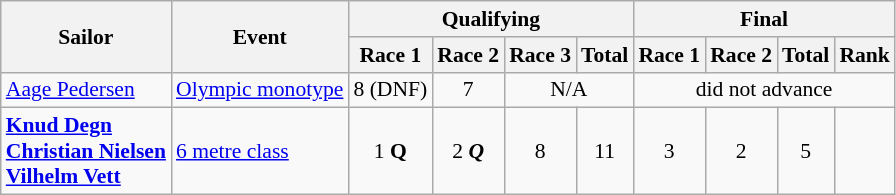<table class=wikitable style="font-size:90%">
<tr>
<th rowspan=2>Sailor</th>
<th rowspan=2>Event</th>
<th colspan=4>Qualifying</th>
<th colspan=4>Final</th>
</tr>
<tr>
<th>Race 1</th>
<th>Race 2</th>
<th>Race 3</th>
<th>Total</th>
<th>Race 1</th>
<th>Race 2</th>
<th>Total</th>
<th>Rank</th>
</tr>
<tr>
<td><a href='#'>Aage Pedersen</a></td>
<td><a href='#'>Olympic monotype</a></td>
<td align=center>8 (DNF)</td>
<td align=center>7</td>
<td align=center colspan=2>N/A</td>
<td align=center colspan=4>did not advance</td>
</tr>
<tr>
<td><strong><a href='#'>Knud Degn</a> <br> <a href='#'>Christian Nielsen</a> <br> <a href='#'>Vilhelm Vett</a></strong></td>
<td><a href='#'>6 metre class</a></td>
<td align=center>1 <strong>Q</strong></td>
<td align=center>2 <strong><em>Q</em></strong></td>
<td align=center>8</td>
<td align=center>11</td>
<td align=center>3</td>
<td align=center>2</td>
<td align=center>5</td>
<td align=center></td>
</tr>
</table>
